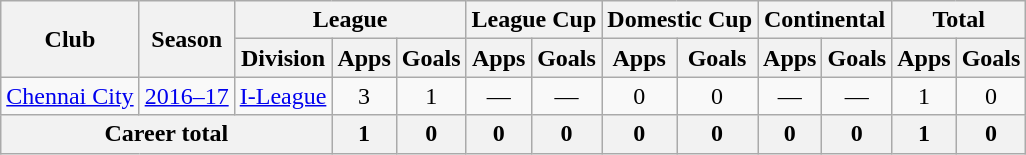<table class="wikitable" style="text-align: center;">
<tr>
<th rowspan="2">Club</th>
<th rowspan="2">Season</th>
<th colspan="3">League</th>
<th colspan="2">League Cup</th>
<th colspan="2">Domestic Cup</th>
<th colspan="2">Continental</th>
<th colspan="2">Total</th>
</tr>
<tr>
<th>Division</th>
<th>Apps</th>
<th>Goals</th>
<th>Apps</th>
<th>Goals</th>
<th>Apps</th>
<th>Goals</th>
<th>Apps</th>
<th>Goals</th>
<th>Apps</th>
<th>Goals</th>
</tr>
<tr>
<td rowspan="1"><a href='#'>Chennai City</a></td>
<td><a href='#'>2016–17</a></td>
<td><a href='#'>I-League</a></td>
<td>3</td>
<td>1</td>
<td>—</td>
<td>—</td>
<td>0</td>
<td>0</td>
<td>—</td>
<td>—</td>
<td>1</td>
<td>0</td>
</tr>
<tr>
<th colspan="3">Career total</th>
<th>1</th>
<th>0</th>
<th>0</th>
<th>0</th>
<th>0</th>
<th>0</th>
<th>0</th>
<th>0</th>
<th>1</th>
<th>0</th>
</tr>
</table>
